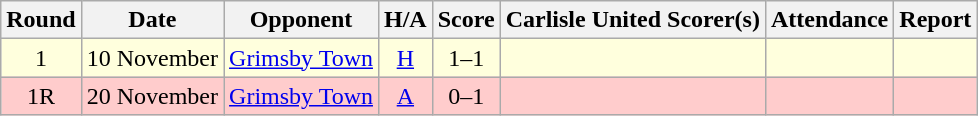<table class="wikitable" style="text-align:center">
<tr>
<th>Round</th>
<th>Date</th>
<th>Opponent</th>
<th>H/A</th>
<th>Score</th>
<th>Carlisle United Scorer(s)</th>
<th>Attendance</th>
<th>Report</th>
</tr>
<tr bgcolor=#ffffdd>
<td>1</td>
<td align=left>10 November</td>
<td align=left><a href='#'>Grimsby Town</a></td>
<td><a href='#'>H</a></td>
<td>1–1</td>
<td align=left></td>
<td></td>
<td></td>
</tr>
<tr bgcolor=#FFCCCC>
<td>1R</td>
<td align=left>20 November</td>
<td align=left><a href='#'>Grimsby Town</a></td>
<td><a href='#'>A</a></td>
<td>0–1</td>
<td align=left></td>
<td></td>
<td></td>
</tr>
</table>
